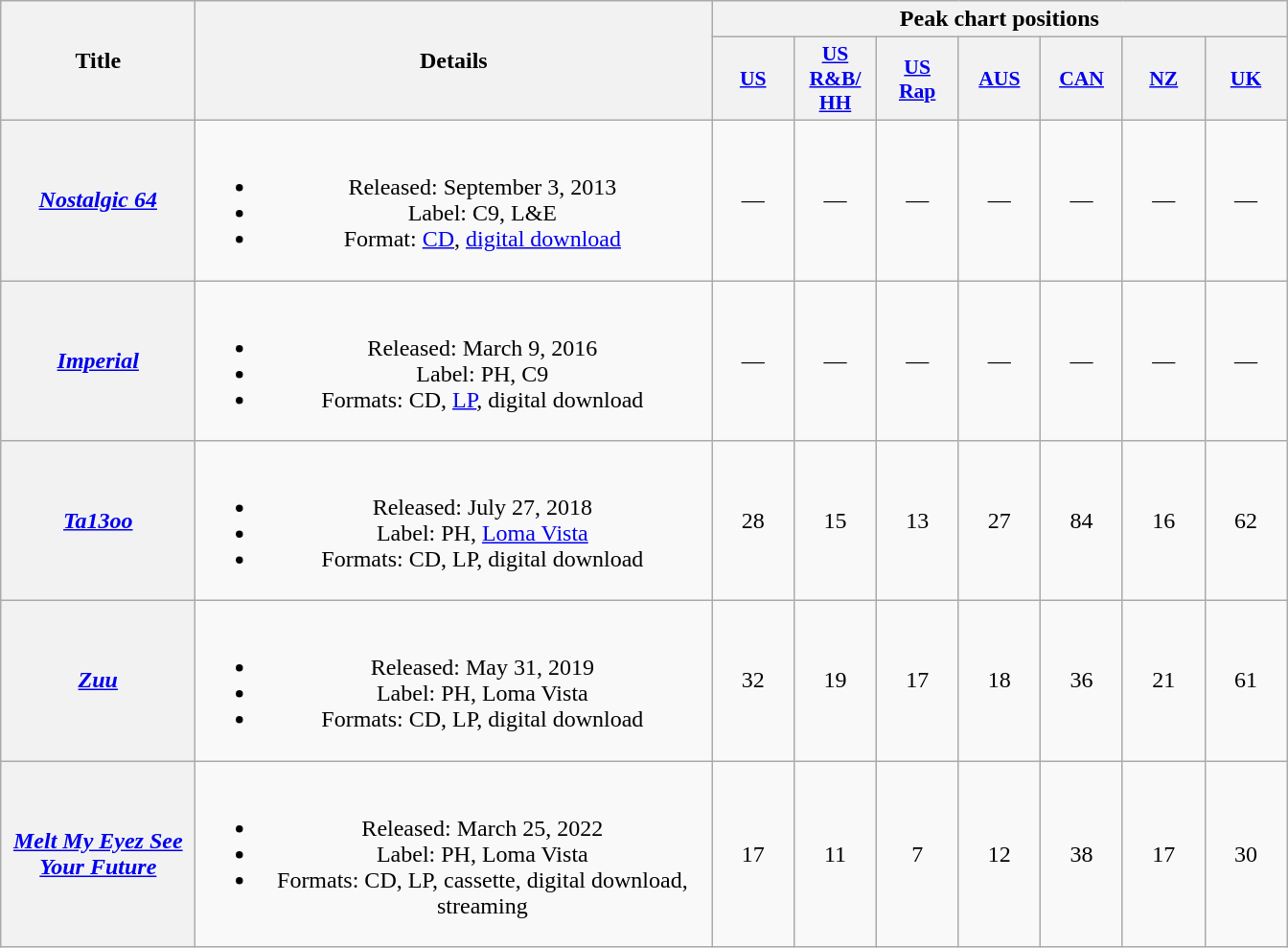<table class="wikitable plainrowheaders" style="text-align:center;">
<tr>
<th scope="col" rowspan="2" style="width:8em;">Title</th>
<th scope="col" rowspan="2" style="width:22em;">Details</th>
<th scope="col" colspan="7">Peak chart positions</th>
</tr>
<tr>
<th scope="col" style="width:3.5em;font-size:90%;"><a href='#'>US</a><br></th>
<th scope="col" style="width:3.5em;font-size:90%;"><a href='#'>US<br>R&B/<br>HH</a><br></th>
<th scope="col" style="width:3.5em;font-size:90%;"><a href='#'>US<br>Rap</a><br></th>
<th scope="col" style="width:3.5em;font-size:90%;"><a href='#'>AUS</a><br></th>
<th scope="col" style="width:3.5em;font-size:90%;"><a href='#'>CAN</a><br></th>
<th scope="col" style="width:3.5em;font-size:90%;"><a href='#'>NZ</a><br></th>
<th scope="col" style="width:3.5em;font-size:90%;"><a href='#'>UK</a><br></th>
</tr>
<tr>
<th scope="row"><em><a href='#'>Nostalgic 64</a></em></th>
<td><br><ul><li>Released: September 3, 2013</li><li>Label: C9, L&E</li><li>Format: <a href='#'>CD</a>, <a href='#'>digital download</a></li></ul></td>
<td>—</td>
<td>—</td>
<td>—</td>
<td>—</td>
<td>—</td>
<td>—</td>
<td>—</td>
</tr>
<tr>
<th scope="row"><em><a href='#'>Imperial</a></em></th>
<td><br><ul><li>Released: March 9, 2016</li><li>Label: PH, C9</li><li>Formats: CD, <a href='#'>LP</a>, digital download</li></ul></td>
<td>—</td>
<td>—</td>
<td>—</td>
<td>—</td>
<td>—</td>
<td>—</td>
<td>—</td>
</tr>
<tr>
<th scope="row"><em><a href='#'>Ta13oo</a></em></th>
<td><br><ul><li>Released: July 27, 2018</li><li>Label: PH, <a href='#'>Loma Vista</a></li><li>Formats: CD, LP, digital download</li></ul></td>
<td>28</td>
<td>15</td>
<td>13</td>
<td>27</td>
<td>84</td>
<td>16</td>
<td>62</td>
</tr>
<tr>
<th scope="row"><em><a href='#'>Zuu</a></em></th>
<td><br><ul><li>Released: May 31, 2019</li><li>Label: PH, Loma Vista</li><li>Formats: CD, LP, digital download</li></ul></td>
<td>32</td>
<td>19</td>
<td>17</td>
<td>18</td>
<td>36</td>
<td>21</td>
<td>61</td>
</tr>
<tr>
<th scope="row"><em><a href='#'>Melt My Eyez See Your Future</a></em></th>
<td><br><ul><li>Released: March 25, 2022</li><li>Label: PH, Loma Vista</li><li>Formats: CD, LP, cassette, digital download, streaming</li></ul></td>
<td>17</td>
<td>11</td>
<td>7</td>
<td>12</td>
<td>38</td>
<td>17</td>
<td>30</td>
</tr>
</table>
